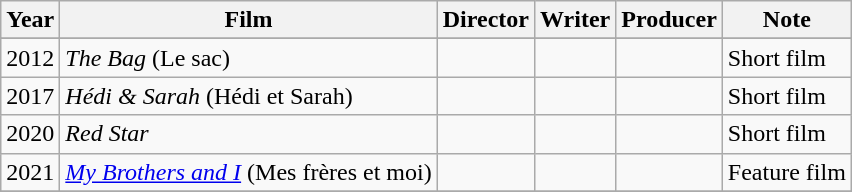<table class="wikitable sortable" style="text-align:left">
<tr>
<th>Year</th>
<th>Film</th>
<th>Director</th>
<th>Writer</th>
<th>Producer</th>
<th>Note</th>
</tr>
<tr>
</tr>
<tr>
<td>2012</td>
<td><em>The Bag</em> (Le sac)</td>
<td></td>
<td></td>
<td></td>
<td>Short film</td>
</tr>
<tr>
<td>2017</td>
<td><em>Hédi & Sarah</em> (Hédi et Sarah)</td>
<td></td>
<td></td>
<td></td>
<td>Short film</td>
</tr>
<tr>
<td>2020</td>
<td><em>Red Star</em></td>
<td></td>
<td></td>
<td></td>
<td>Short film</td>
</tr>
<tr>
<td>2021</td>
<td><em><a href='#'>My Brothers and I</a></em> (Mes frères et moi)</td>
<td></td>
<td></td>
<td></td>
<td>Feature film</td>
</tr>
<tr>
</tr>
</table>
